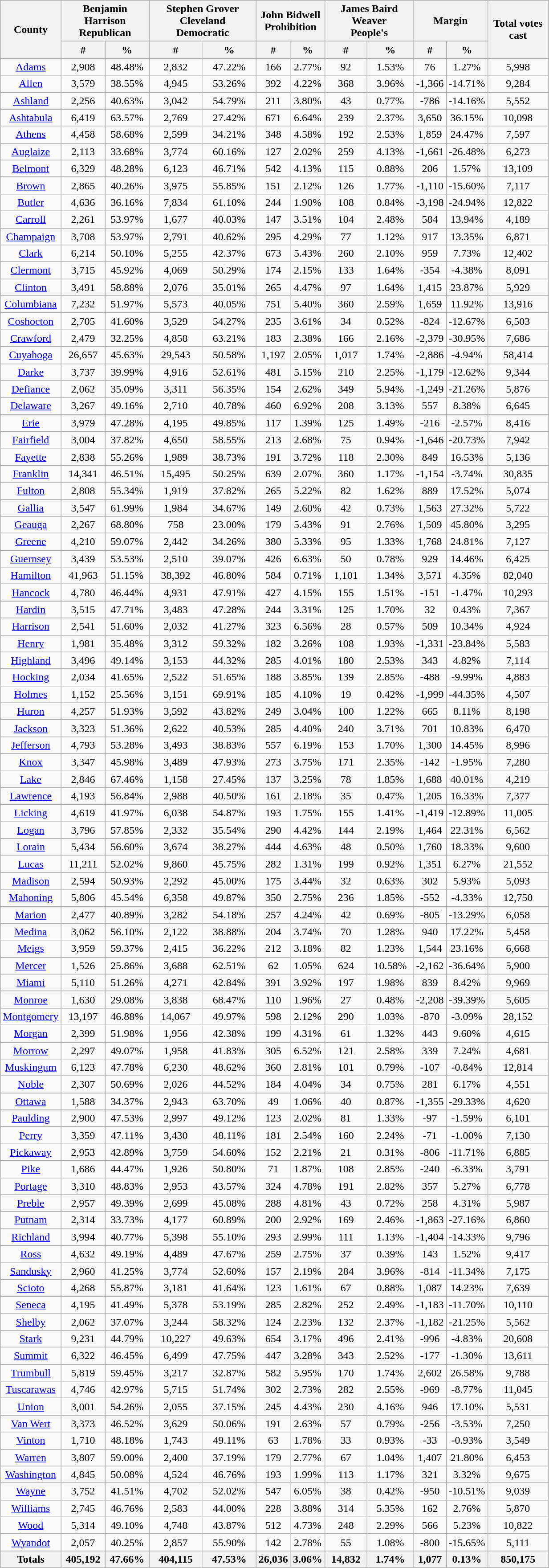<table width="65%" class="wikitable sortable">
<tr>
<th colspan="1" rowspan="2">County</th>
<th style="text-align:center;" colspan="2">Benjamin Harrison<br>Republican</th>
<th style="text-align:center;" colspan="2">Stephen Grover Cleveland<br>Democratic</th>
<th style="text-align:center;" colspan="2">John Bidwell<br>Prohibition</th>
<th style="text-align:center;" colspan="2">James Baird Weaver<br>People's</th>
<th style="text-align:center;" colspan="2">Margin</th>
<th colspan="1" rowspan="2" style="text-align:center;">Total votes cast</th>
</tr>
<tr>
<th style="text-align:center;" data-sort-type="number">#</th>
<th style="text-align:center;" data-sort-type="number">%</th>
<th style="text-align:center;" data-sort-type="number">#</th>
<th style="text-align:center;" data-sort-type="number">%</th>
<th style="text-align:center;" data-sort-type="number">#</th>
<th style="text-align:center;" data-sort-type="number">%</th>
<th style="text-align:center;" data-sort-type="number">#</th>
<th style="text-align:center;" data-sort-type="number">%</th>
<th style="text-align:center;" data-sort-type="number">#</th>
<th style="text-align:center;" data-sort-type="number">%</th>
</tr>
<tr style="text-align:center;">
<td><a href='#'>Adams</a></td>
<td>2,908</td>
<td>48.48%</td>
<td>2,832</td>
<td>47.22%</td>
<td>166</td>
<td>2.77%</td>
<td>92</td>
<td>1.53%</td>
<td>76</td>
<td>1.27%</td>
<td>5,998</td>
</tr>
<tr style="text-align:center;">
<td><a href='#'>Allen</a></td>
<td>3,579</td>
<td>38.55%</td>
<td>4,945</td>
<td>53.26%</td>
<td>392</td>
<td>4.22%</td>
<td>368</td>
<td>3.96%</td>
<td>-1,366</td>
<td>-14.71%</td>
<td>9,284</td>
</tr>
<tr style="text-align:center;">
<td><a href='#'>Ashland</a></td>
<td>2,256</td>
<td>40.63%</td>
<td>3,042</td>
<td>54.79%</td>
<td>211</td>
<td>3.80%</td>
<td>43</td>
<td>0.77%</td>
<td>-786</td>
<td>-14.16%</td>
<td>5,552</td>
</tr>
<tr style="text-align:center;">
<td><a href='#'>Ashtabula</a></td>
<td>6,419</td>
<td>63.57%</td>
<td>2,769</td>
<td>27.42%</td>
<td>671</td>
<td>6.64%</td>
<td>239</td>
<td>2.37%</td>
<td>3,650</td>
<td>36.15%</td>
<td>10,098</td>
</tr>
<tr style="text-align:center;">
<td><a href='#'>Athens</a></td>
<td>4,458</td>
<td>58.68%</td>
<td>2,599</td>
<td>34.21%</td>
<td>348</td>
<td>4.58%</td>
<td>192</td>
<td>2.53%</td>
<td>1,859</td>
<td>24.47%</td>
<td>7,597</td>
</tr>
<tr style="text-align:center;">
<td><a href='#'>Auglaize</a></td>
<td>2,113</td>
<td>33.68%</td>
<td>3,774</td>
<td>60.16%</td>
<td>127</td>
<td>2.02%</td>
<td>259</td>
<td>4.13%</td>
<td>-1,661</td>
<td>-26.48%</td>
<td>6,273</td>
</tr>
<tr style="text-align:center;">
<td><a href='#'>Belmont</a></td>
<td>6,329</td>
<td>48.28%</td>
<td>6,123</td>
<td>46.71%</td>
<td>542</td>
<td>4.13%</td>
<td>115</td>
<td>0.88%</td>
<td>206</td>
<td>1.57%</td>
<td>13,109</td>
</tr>
<tr style="text-align:center;">
<td><a href='#'>Brown</a></td>
<td>2,865</td>
<td>40.26%</td>
<td>3,975</td>
<td>55.85%</td>
<td>151</td>
<td>2.12%</td>
<td>126</td>
<td>1.77%</td>
<td>-1,110</td>
<td>-15.60%</td>
<td>7,117</td>
</tr>
<tr style="text-align:center;">
<td><a href='#'>Butler</a></td>
<td>4,636</td>
<td>36.16%</td>
<td>7,834</td>
<td>61.10%</td>
<td>244</td>
<td>1.90%</td>
<td>108</td>
<td>0.84%</td>
<td>-3,198</td>
<td>-24.94%</td>
<td>12,822</td>
</tr>
<tr style="text-align:center;">
<td><a href='#'>Carroll</a></td>
<td>2,261</td>
<td>53.97%</td>
<td>1,677</td>
<td>40.03%</td>
<td>147</td>
<td>3.51%</td>
<td>104</td>
<td>2.48%</td>
<td>584</td>
<td>13.94%</td>
<td>4,189</td>
</tr>
<tr style="text-align:center;">
<td><a href='#'>Champaign</a></td>
<td>3,708</td>
<td>53.97%</td>
<td>2,791</td>
<td>40.62%</td>
<td>295</td>
<td>4.29%</td>
<td>77</td>
<td>1.12%</td>
<td>917</td>
<td>13.35%</td>
<td>6,871</td>
</tr>
<tr style="text-align:center;">
<td><a href='#'>Clark</a></td>
<td>6,214</td>
<td>50.10%</td>
<td>5,255</td>
<td>42.37%</td>
<td>673</td>
<td>5.43%</td>
<td>260</td>
<td>2.10%</td>
<td>959</td>
<td>7.73%</td>
<td>12,402</td>
</tr>
<tr style="text-align:center;">
<td><a href='#'>Clermont</a></td>
<td>3,715</td>
<td>45.92%</td>
<td>4,069</td>
<td>50.29%</td>
<td>174</td>
<td>2.15%</td>
<td>133</td>
<td>1.64%</td>
<td>-354</td>
<td>-4.38%</td>
<td>8,091</td>
</tr>
<tr style="text-align:center;">
<td><a href='#'>Clinton</a></td>
<td>3,491</td>
<td>58.88%</td>
<td>2,076</td>
<td>35.01%</td>
<td>265</td>
<td>4.47%</td>
<td>97</td>
<td>1.64%</td>
<td>1,415</td>
<td>23.87%</td>
<td>5,929</td>
</tr>
<tr style="text-align:center;">
<td><a href='#'>Columbiana</a></td>
<td>7,232</td>
<td>51.97%</td>
<td>5,573</td>
<td>40.05%</td>
<td>751</td>
<td>5.40%</td>
<td>360</td>
<td>2.59%</td>
<td>1,659</td>
<td>11.92%</td>
<td>13,916</td>
</tr>
<tr style="text-align:center;">
<td><a href='#'>Coshocton</a></td>
<td>2,705</td>
<td>41.60%</td>
<td>3,529</td>
<td>54.27%</td>
<td>235</td>
<td>3.61%</td>
<td>34</td>
<td>0.52%</td>
<td>-824</td>
<td>-12.67%</td>
<td>6,503</td>
</tr>
<tr style="text-align:center;">
<td><a href='#'>Crawford</a></td>
<td>2,479</td>
<td>32.25%</td>
<td>4,858</td>
<td>63.21%</td>
<td>183</td>
<td>2.38%</td>
<td>166</td>
<td>2.16%</td>
<td>-2,379</td>
<td>-30.95%</td>
<td>7,686</td>
</tr>
<tr style="text-align:center;">
<td><a href='#'>Cuyahoga</a></td>
<td>26,657</td>
<td>45.63%</td>
<td>29,543</td>
<td>50.58%</td>
<td>1,197</td>
<td>2.05%</td>
<td>1,017</td>
<td>1.74%</td>
<td>-2,886</td>
<td>-4.94%</td>
<td>58,414</td>
</tr>
<tr style="text-align:center;">
<td><a href='#'>Darke</a></td>
<td>3,737</td>
<td>39.99%</td>
<td>4,916</td>
<td>52.61%</td>
<td>481</td>
<td>5.15%</td>
<td>210</td>
<td>2.25%</td>
<td>-1,179</td>
<td>-12.62%</td>
<td>9,344</td>
</tr>
<tr style="text-align:center;">
<td><a href='#'>Defiance</a></td>
<td>2,062</td>
<td>35.09%</td>
<td>3,311</td>
<td>56.35%</td>
<td>154</td>
<td>2.62%</td>
<td>349</td>
<td>5.94%</td>
<td>-1,249</td>
<td>-21.26%</td>
<td>5,876</td>
</tr>
<tr style="text-align:center;">
<td><a href='#'>Delaware</a></td>
<td>3,267</td>
<td>49.16%</td>
<td>2,710</td>
<td>40.78%</td>
<td>460</td>
<td>6.92%</td>
<td>208</td>
<td>3.13%</td>
<td>557</td>
<td>8.38%</td>
<td>6,645</td>
</tr>
<tr style="text-align:center;">
<td><a href='#'>Erie</a></td>
<td>3,979</td>
<td>47.28%</td>
<td>4,195</td>
<td>49.85%</td>
<td>117</td>
<td>1.39%</td>
<td>125</td>
<td>1.49%</td>
<td>-216</td>
<td>-2.57%</td>
<td>8,416</td>
</tr>
<tr style="text-align:center;">
<td><a href='#'>Fairfield</a></td>
<td>3,004</td>
<td>37.82%</td>
<td>4,650</td>
<td>58.55%</td>
<td>213</td>
<td>2.68%</td>
<td>75</td>
<td>0.94%</td>
<td>-1,646</td>
<td>-20.73%</td>
<td>7,942</td>
</tr>
<tr style="text-align:center;">
<td><a href='#'>Fayette</a></td>
<td>2,838</td>
<td>55.26%</td>
<td>1,989</td>
<td>38.73%</td>
<td>191</td>
<td>3.72%</td>
<td>118</td>
<td>2.30%</td>
<td>849</td>
<td>16.53%</td>
<td>5,136</td>
</tr>
<tr style="text-align:center;">
<td><a href='#'>Franklin</a></td>
<td>14,341</td>
<td>46.51%</td>
<td>15,495</td>
<td>50.25%</td>
<td>639</td>
<td>2.07%</td>
<td>360</td>
<td>1.17%</td>
<td>-1,154</td>
<td>-3.74%</td>
<td>30,835</td>
</tr>
<tr style="text-align:center;">
<td><a href='#'>Fulton</a></td>
<td>2,808</td>
<td>55.34%</td>
<td>1,919</td>
<td>37.82%</td>
<td>265</td>
<td>5.22%</td>
<td>82</td>
<td>1.62%</td>
<td>889</td>
<td>17.52%</td>
<td>5,074</td>
</tr>
<tr style="text-align:center;">
<td><a href='#'>Gallia</a></td>
<td>3,547</td>
<td>61.99%</td>
<td>1,984</td>
<td>34.67%</td>
<td>149</td>
<td>2.60%</td>
<td>42</td>
<td>0.73%</td>
<td>1,563</td>
<td>27.32%</td>
<td>5,722</td>
</tr>
<tr style="text-align:center;">
<td><a href='#'>Geauga</a></td>
<td>2,267</td>
<td>68.80%</td>
<td>758</td>
<td>23.00%</td>
<td>179</td>
<td>5.43%</td>
<td>91</td>
<td>2.76%</td>
<td>1,509</td>
<td>45.80%</td>
<td>3,295</td>
</tr>
<tr style="text-align:center;">
<td><a href='#'>Greene</a></td>
<td>4,210</td>
<td>59.07%</td>
<td>2,442</td>
<td>34.26%</td>
<td>380</td>
<td>5.33%</td>
<td>95</td>
<td>1.33%</td>
<td>1,768</td>
<td>24.81%</td>
<td>7,127</td>
</tr>
<tr style="text-align:center;">
<td><a href='#'>Guernsey</a></td>
<td>3,439</td>
<td>53.53%</td>
<td>2,510</td>
<td>39.07%</td>
<td>426</td>
<td>6.63%</td>
<td>50</td>
<td>0.78%</td>
<td>929</td>
<td>14.46%</td>
<td>6,425</td>
</tr>
<tr style="text-align:center;">
<td><a href='#'>Hamilton</a></td>
<td>41,963</td>
<td>51.15%</td>
<td>38,392</td>
<td>46.80%</td>
<td>584</td>
<td>0.71%</td>
<td>1,101</td>
<td>1.34%</td>
<td>3,571</td>
<td>4.35%</td>
<td>82,040</td>
</tr>
<tr style="text-align:center;">
<td><a href='#'>Hancock</a></td>
<td>4,780</td>
<td>46.44%</td>
<td>4,931</td>
<td>47.91%</td>
<td>427</td>
<td>4.15%</td>
<td>155</td>
<td>1.51%</td>
<td>-151</td>
<td>-1.47%</td>
<td>10,293</td>
</tr>
<tr style="text-align:center;">
<td><a href='#'>Hardin</a></td>
<td>3,515</td>
<td>47.71%</td>
<td>3,483</td>
<td>47.28%</td>
<td>244</td>
<td>3.31%</td>
<td>125</td>
<td>1.70%</td>
<td>32</td>
<td>0.43%</td>
<td>7,367</td>
</tr>
<tr style="text-align:center;">
<td><a href='#'>Harrison</a></td>
<td>2,541</td>
<td>51.60%</td>
<td>2,032</td>
<td>41.27%</td>
<td>323</td>
<td>6.56%</td>
<td>28</td>
<td>0.57%</td>
<td>509</td>
<td>10.34%</td>
<td>4,924</td>
</tr>
<tr style="text-align:center;">
<td><a href='#'>Henry</a></td>
<td>1,981</td>
<td>35.48%</td>
<td>3,312</td>
<td>59.32%</td>
<td>182</td>
<td>3.26%</td>
<td>108</td>
<td>1.93%</td>
<td>-1,331</td>
<td>-23.84%</td>
<td>5,583</td>
</tr>
<tr style="text-align:center;">
<td><a href='#'>Highland</a></td>
<td>3,496</td>
<td>49.14%</td>
<td>3,153</td>
<td>44.32%</td>
<td>285</td>
<td>4.01%</td>
<td>180</td>
<td>2.53%</td>
<td>343</td>
<td>4.82%</td>
<td>7,114</td>
</tr>
<tr style="text-align:center;">
<td><a href='#'>Hocking</a></td>
<td>2,034</td>
<td>41.65%</td>
<td>2,522</td>
<td>51.65%</td>
<td>188</td>
<td>3.85%</td>
<td>139</td>
<td>2.85%</td>
<td>-488</td>
<td>-9.99%</td>
<td>4,883</td>
</tr>
<tr style="text-align:center;">
<td><a href='#'>Holmes</a></td>
<td>1,152</td>
<td>25.56%</td>
<td>3,151</td>
<td>69.91%</td>
<td>185</td>
<td>4.10%</td>
<td>19</td>
<td>0.42%</td>
<td>-1,999</td>
<td>-44.35%</td>
<td>4,507</td>
</tr>
<tr style="text-align:center;">
<td><a href='#'>Huron</a></td>
<td>4,257</td>
<td>51.93%</td>
<td>3,592</td>
<td>43.82%</td>
<td>249</td>
<td>3.04%</td>
<td>100</td>
<td>1.22%</td>
<td>665</td>
<td>8.11%</td>
<td>8,198</td>
</tr>
<tr style="text-align:center;">
<td><a href='#'>Jackson</a></td>
<td>3,323</td>
<td>51.36%</td>
<td>2,622</td>
<td>40.53%</td>
<td>285</td>
<td>4.40%</td>
<td>240</td>
<td>3.71%</td>
<td>701</td>
<td>10.83%</td>
<td>6,470</td>
</tr>
<tr style="text-align:center;">
<td><a href='#'>Jefferson</a></td>
<td>4,793</td>
<td>53.28%</td>
<td>3,493</td>
<td>38.83%</td>
<td>557</td>
<td>6.19%</td>
<td>153</td>
<td>1.70%</td>
<td>1,300</td>
<td>14.45%</td>
<td>8,996</td>
</tr>
<tr style="text-align:center;">
<td><a href='#'>Knox</a></td>
<td>3,347</td>
<td>45.98%</td>
<td>3,489</td>
<td>47.93%</td>
<td>273</td>
<td>3.75%</td>
<td>171</td>
<td>2.35%</td>
<td>-142</td>
<td>-1.95%</td>
<td>7,280</td>
</tr>
<tr style="text-align:center;">
<td><a href='#'>Lake</a></td>
<td>2,846</td>
<td>67.46%</td>
<td>1,158</td>
<td>27.45%</td>
<td>137</td>
<td>3.25%</td>
<td>78</td>
<td>1.85%</td>
<td>1,688</td>
<td>40.01%</td>
<td>4,219</td>
</tr>
<tr style="text-align:center;">
<td><a href='#'>Lawrence</a></td>
<td>4,193</td>
<td>56.84%</td>
<td>2,988</td>
<td>40.50%</td>
<td>161</td>
<td>2.18%</td>
<td>35</td>
<td>0.47%</td>
<td>1,205</td>
<td>16.33%</td>
<td>7,377</td>
</tr>
<tr style="text-align:center;">
<td><a href='#'>Licking</a></td>
<td>4,619</td>
<td>41.97%</td>
<td>6,038</td>
<td>54.87%</td>
<td>193</td>
<td>1.75%</td>
<td>155</td>
<td>1.41%</td>
<td>-1,419</td>
<td>-12.89%</td>
<td>11,005</td>
</tr>
<tr style="text-align:center;">
<td><a href='#'>Logan</a></td>
<td>3,796</td>
<td>57.85%</td>
<td>2,332</td>
<td>35.54%</td>
<td>290</td>
<td>4.42%</td>
<td>144</td>
<td>2.19%</td>
<td>1,464</td>
<td>22.31%</td>
<td>6,562</td>
</tr>
<tr style="text-align:center;">
<td><a href='#'>Lorain</a></td>
<td>5,434</td>
<td>56.60%</td>
<td>3,674</td>
<td>38.27%</td>
<td>444</td>
<td>4.63%</td>
<td>48</td>
<td>0.50%</td>
<td>1,760</td>
<td>18.33%</td>
<td>9,600</td>
</tr>
<tr style="text-align:center;">
<td><a href='#'>Lucas</a></td>
<td>11,211</td>
<td>52.02%</td>
<td>9,860</td>
<td>45.75%</td>
<td>282</td>
<td>1.31%</td>
<td>199</td>
<td>0.92%</td>
<td>1,351</td>
<td>6.27%</td>
<td>21,552</td>
</tr>
<tr style="text-align:center;">
<td><a href='#'>Madison</a></td>
<td>2,594</td>
<td>50.93%</td>
<td>2,292</td>
<td>45.00%</td>
<td>175</td>
<td>3.44%</td>
<td>32</td>
<td>0.63%</td>
<td>302</td>
<td>5.93%</td>
<td>5,093</td>
</tr>
<tr style="text-align:center;">
<td><a href='#'>Mahoning</a></td>
<td>5,806</td>
<td>45.54%</td>
<td>6,358</td>
<td>49.87%</td>
<td>350</td>
<td>2.75%</td>
<td>236</td>
<td>1.85%</td>
<td>-552</td>
<td>-4.33%</td>
<td>12,750</td>
</tr>
<tr style="text-align:center;">
<td><a href='#'>Marion</a></td>
<td>2,477</td>
<td>40.89%</td>
<td>3,282</td>
<td>54.18%</td>
<td>257</td>
<td>4.24%</td>
<td>42</td>
<td>0.69%</td>
<td>-805</td>
<td>-13.29%</td>
<td>6,058</td>
</tr>
<tr style="text-align:center;">
<td><a href='#'>Medina</a></td>
<td>3,062</td>
<td>56.10%</td>
<td>2,122</td>
<td>38.88%</td>
<td>204</td>
<td>3.74%</td>
<td>70</td>
<td>1.28%</td>
<td>940</td>
<td>17.22%</td>
<td>5,458</td>
</tr>
<tr style="text-align:center;">
<td><a href='#'>Meigs</a></td>
<td>3,959</td>
<td>59.37%</td>
<td>2,415</td>
<td>36.22%</td>
<td>212</td>
<td>3.18%</td>
<td>82</td>
<td>1.23%</td>
<td>1,544</td>
<td>23.16%</td>
<td>6,668</td>
</tr>
<tr style="text-align:center;">
<td><a href='#'>Mercer</a></td>
<td>1,526</td>
<td>25.86%</td>
<td>3,688</td>
<td>62.51%</td>
<td>62</td>
<td>1.05%</td>
<td>624</td>
<td>10.58%</td>
<td>-2,162</td>
<td>-36.64%</td>
<td>5,900</td>
</tr>
<tr style="text-align:center;">
<td><a href='#'>Miami</a></td>
<td>5,110</td>
<td>51.26%</td>
<td>4,271</td>
<td>42.84%</td>
<td>391</td>
<td>3.92%</td>
<td>197</td>
<td>1.98%</td>
<td>839</td>
<td>8.42%</td>
<td>9,969</td>
</tr>
<tr style="text-align:center;">
<td><a href='#'>Monroe</a></td>
<td>1,630</td>
<td>29.08%</td>
<td>3,838</td>
<td>68.47%</td>
<td>110</td>
<td>1.96%</td>
<td>27</td>
<td>0.48%</td>
<td>-2,208</td>
<td>-39.39%</td>
<td>5,605</td>
</tr>
<tr style="text-align:center;">
<td><a href='#'>Montgomery</a></td>
<td>13,197</td>
<td>46.88%</td>
<td>14,067</td>
<td>49.97%</td>
<td>598</td>
<td>2.12%</td>
<td>290</td>
<td>1.03%</td>
<td>-870</td>
<td>-3.09%</td>
<td>28,152</td>
</tr>
<tr style="text-align:center;">
<td><a href='#'>Morgan</a></td>
<td>2,399</td>
<td>51.98%</td>
<td>1,956</td>
<td>42.38%</td>
<td>199</td>
<td>4.31%</td>
<td>61</td>
<td>1.32%</td>
<td>443</td>
<td>9.60%</td>
<td>4,615</td>
</tr>
<tr style="text-align:center;">
<td><a href='#'>Morrow</a></td>
<td>2,297</td>
<td>49.07%</td>
<td>1,958</td>
<td>41.83%</td>
<td>305</td>
<td>6.52%</td>
<td>121</td>
<td>2.58%</td>
<td>339</td>
<td>7.24%</td>
<td>4,681</td>
</tr>
<tr style="text-align:center;">
<td><a href='#'>Muskingum</a></td>
<td>6,123</td>
<td>47.78%</td>
<td>6,230</td>
<td>48.62%</td>
<td>360</td>
<td>2.81%</td>
<td>101</td>
<td>0.79%</td>
<td>-107</td>
<td>-0.84%</td>
<td>12,814</td>
</tr>
<tr style="text-align:center;">
<td><a href='#'>Noble</a></td>
<td>2,307</td>
<td>50.69%</td>
<td>2,026</td>
<td>44.52%</td>
<td>184</td>
<td>4.04%</td>
<td>34</td>
<td>0.75%</td>
<td>281</td>
<td>6.17%</td>
<td>4,551</td>
</tr>
<tr style="text-align:center;">
<td><a href='#'>Ottawa</a></td>
<td>1,588</td>
<td>34.37%</td>
<td>2,943</td>
<td>63.70%</td>
<td>49</td>
<td>1.06%</td>
<td>40</td>
<td>0.87%</td>
<td>-1,355</td>
<td>-29.33%</td>
<td>4,620</td>
</tr>
<tr style="text-align:center;">
<td><a href='#'>Paulding</a></td>
<td>2,900</td>
<td>47.53%</td>
<td>2,997</td>
<td>49.12%</td>
<td>123</td>
<td>2.02%</td>
<td>81</td>
<td>1.33%</td>
<td>-97</td>
<td>-1.59%</td>
<td>6,101</td>
</tr>
<tr style="text-align:center;">
<td><a href='#'>Perry</a></td>
<td>3,359</td>
<td>47.11%</td>
<td>3,430</td>
<td>48.11%</td>
<td>181</td>
<td>2.54%</td>
<td>160</td>
<td>2.24%</td>
<td>-71</td>
<td>-1.00%</td>
<td>7,130</td>
</tr>
<tr style="text-align:center;">
<td><a href='#'>Pickaway</a></td>
<td>2,953</td>
<td>42.89%</td>
<td>3,759</td>
<td>54.60%</td>
<td>152</td>
<td>2.21%</td>
<td>21</td>
<td>0.31%</td>
<td>-806</td>
<td>-11.71%</td>
<td>6,885</td>
</tr>
<tr style="text-align:center;">
<td><a href='#'>Pike</a></td>
<td>1,686</td>
<td>44.47%</td>
<td>1,926</td>
<td>50.80%</td>
<td>71</td>
<td>1.87%</td>
<td>108</td>
<td>2.85%</td>
<td>-240</td>
<td>-6.33%</td>
<td>3,791</td>
</tr>
<tr style="text-align:center;">
<td><a href='#'>Portage</a></td>
<td>3,310</td>
<td>48.83%</td>
<td>2,953</td>
<td>43.57%</td>
<td>324</td>
<td>4.78%</td>
<td>191</td>
<td>2.82%</td>
<td>357</td>
<td>5.27%</td>
<td>6,778</td>
</tr>
<tr style="text-align:center;">
<td><a href='#'>Preble</a></td>
<td>2,957</td>
<td>49.39%</td>
<td>2,699</td>
<td>45.08%</td>
<td>288</td>
<td>4.81%</td>
<td>43</td>
<td>0.72%</td>
<td>258</td>
<td>4.31%</td>
<td>5,987</td>
</tr>
<tr style="text-align:center;">
<td><a href='#'>Putnam</a></td>
<td>2,314</td>
<td>33.73%</td>
<td>4,177</td>
<td>60.89%</td>
<td>200</td>
<td>2.92%</td>
<td>169</td>
<td>2.46%</td>
<td>-1,863</td>
<td>-27.16%</td>
<td>6,860</td>
</tr>
<tr style="text-align:center;">
<td><a href='#'>Richland</a></td>
<td>3,994</td>
<td>40.77%</td>
<td>5,398</td>
<td>55.10%</td>
<td>293</td>
<td>2.99%</td>
<td>111</td>
<td>1.13%</td>
<td>-1,404</td>
<td>-14.33%</td>
<td>9,796</td>
</tr>
<tr style="text-align:center;">
<td><a href='#'>Ross</a></td>
<td>4,632</td>
<td>49.19%</td>
<td>4,489</td>
<td>47.67%</td>
<td>259</td>
<td>2.75%</td>
<td>37</td>
<td>0.39%</td>
<td>143</td>
<td>1.52%</td>
<td>9,417</td>
</tr>
<tr style="text-align:center;">
<td><a href='#'>Sandusky</a></td>
<td>2,960</td>
<td>41.25%</td>
<td>3,774</td>
<td>52.60%</td>
<td>157</td>
<td>2.19%</td>
<td>284</td>
<td>3.96%</td>
<td>-814</td>
<td>-11.34%</td>
<td>7,175</td>
</tr>
<tr style="text-align:center;">
<td><a href='#'>Scioto</a></td>
<td>4,268</td>
<td>55.87%</td>
<td>3,181</td>
<td>41.64%</td>
<td>123</td>
<td>1.61%</td>
<td>67</td>
<td>0.88%</td>
<td>1,087</td>
<td>14.23%</td>
<td>7,639</td>
</tr>
<tr style="text-align:center;">
<td><a href='#'>Seneca</a></td>
<td>4,195</td>
<td>41.49%</td>
<td>5,378</td>
<td>53.19%</td>
<td>285</td>
<td>2.82%</td>
<td>252</td>
<td>2.49%</td>
<td>-1,183</td>
<td>-11.70%</td>
<td>10,110</td>
</tr>
<tr style="text-align:center;">
<td><a href='#'>Shelby</a></td>
<td>2,062</td>
<td>37.07%</td>
<td>3,244</td>
<td>58.32%</td>
<td>124</td>
<td>2.23%</td>
<td>132</td>
<td>2.37%</td>
<td>-1,182</td>
<td>-21.25%</td>
<td>5,562</td>
</tr>
<tr style="text-align:center;">
<td><a href='#'>Stark</a></td>
<td>9,231</td>
<td>44.79%</td>
<td>10,227</td>
<td>49.63%</td>
<td>654</td>
<td>3.17%</td>
<td>496</td>
<td>2.41%</td>
<td>-996</td>
<td>-4.83%</td>
<td>20,608</td>
</tr>
<tr style="text-align:center;">
<td><a href='#'>Summit</a></td>
<td>6,322</td>
<td>46.45%</td>
<td>6,499</td>
<td>47.75%</td>
<td>447</td>
<td>3.28%</td>
<td>343</td>
<td>2.52%</td>
<td>-177</td>
<td>-1.30%</td>
<td>13,611</td>
</tr>
<tr style="text-align:center;">
<td><a href='#'>Trumbull</a></td>
<td>5,819</td>
<td>59.45%</td>
<td>3,217</td>
<td>32.87%</td>
<td>582</td>
<td>5.95%</td>
<td>170</td>
<td>1.74%</td>
<td>2,602</td>
<td>26.58%</td>
<td>9,788</td>
</tr>
<tr style="text-align:center;">
<td><a href='#'>Tuscarawas</a></td>
<td>4,746</td>
<td>42.97%</td>
<td>5,715</td>
<td>51.74%</td>
<td>302</td>
<td>2.73%</td>
<td>282</td>
<td>2.55%</td>
<td>-969</td>
<td>-8.77%</td>
<td>11,045</td>
</tr>
<tr style="text-align:center;">
<td><a href='#'>Union</a></td>
<td>3,001</td>
<td>54.26%</td>
<td>2,055</td>
<td>37.15%</td>
<td>245</td>
<td>4.43%</td>
<td>230</td>
<td>4.16%</td>
<td>946</td>
<td>17.10%</td>
<td>5,531</td>
</tr>
<tr style="text-align:center;">
<td><a href='#'>Van Wert</a></td>
<td>3,373</td>
<td>46.52%</td>
<td>3,629</td>
<td>50.06%</td>
<td>191</td>
<td>2.63%</td>
<td>57</td>
<td>0.79%</td>
<td>-256</td>
<td>-3.53%</td>
<td>7,250</td>
</tr>
<tr style="text-align:center;">
<td><a href='#'>Vinton</a></td>
<td>1,710</td>
<td>48.18%</td>
<td>1,743</td>
<td>49.11%</td>
<td>63</td>
<td>1.78%</td>
<td>33</td>
<td>0.93%</td>
<td>-33</td>
<td>-0.93%</td>
<td>3,549</td>
</tr>
<tr style="text-align:center;">
<td><a href='#'>Warren</a></td>
<td>3,807</td>
<td>59.00%</td>
<td>2,400</td>
<td>37.19%</td>
<td>179</td>
<td>2.77%</td>
<td>67</td>
<td>1.04%</td>
<td>1,407</td>
<td>21.80%</td>
<td>6,453</td>
</tr>
<tr style="text-align:center;">
<td><a href='#'>Washington</a></td>
<td>4,845</td>
<td>50.08%</td>
<td>4,524</td>
<td>46.76%</td>
<td>193</td>
<td>1.99%</td>
<td>113</td>
<td>1.17%</td>
<td>321</td>
<td>3.32%</td>
<td>9,675</td>
</tr>
<tr style="text-align:center;">
<td><a href='#'>Wayne</a></td>
<td>3,752</td>
<td>41.51%</td>
<td>4,702</td>
<td>52.02%</td>
<td>547</td>
<td>6.05%</td>
<td>38</td>
<td>0.42%</td>
<td>-950</td>
<td>-10.51%</td>
<td>9,039</td>
</tr>
<tr style="text-align:center;">
<td><a href='#'>Williams</a></td>
<td>2,745</td>
<td>46.76%</td>
<td>2,583</td>
<td>44.00%</td>
<td>228</td>
<td>3.88%</td>
<td>314</td>
<td>5.35%</td>
<td>162</td>
<td>2.76%</td>
<td>5,870</td>
</tr>
<tr style="text-align:center;">
<td><a href='#'>Wood</a></td>
<td>5,314</td>
<td>49.10%</td>
<td>4,748</td>
<td>43.87%</td>
<td>512</td>
<td>4.73%</td>
<td>248</td>
<td>2.29%</td>
<td>566</td>
<td>5.23%</td>
<td>10,822</td>
</tr>
<tr style="text-align:center;">
<td><a href='#'>Wyandot</a></td>
<td>2,057</td>
<td>40.25%</td>
<td>2,857</td>
<td>55.90%</td>
<td>142</td>
<td>2.78%</td>
<td>55</td>
<td>1.08%</td>
<td>-800</td>
<td>-15.65%</td>
<td>5,111</td>
</tr>
<tr style="text-align:center;">
<th>Totals</th>
<th>405,192</th>
<th>47.66%</th>
<th>404,115</th>
<th>47.53%</th>
<th>26,036</th>
<th>3.06%</th>
<th>14,832</th>
<th>1.74%</th>
<th>1,077</th>
<th>0.13%</th>
<th>850,175</th>
</tr>
</table>
